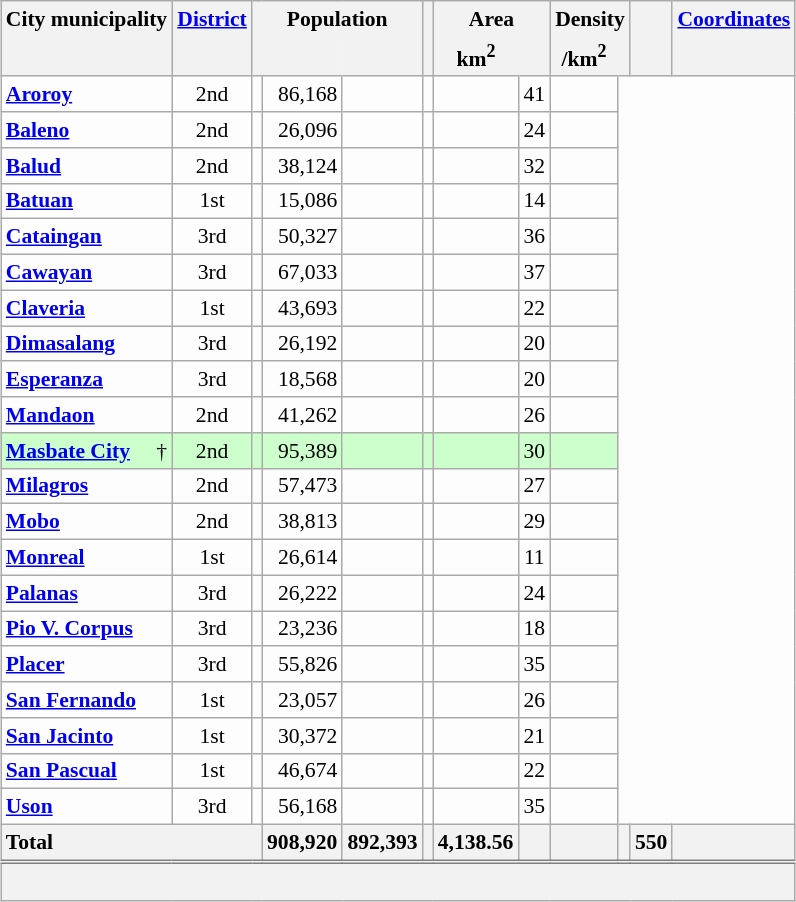<table class="wikitable sortable" style="margin:auto;table-layout:fixed;text-align:right;background-color:#FDFDFD;font-size:90%;border-collapse:collapse;">
<tr>
<th scope="col" style="border-bottom:none;" class="unsortable" colspan=2>City  municipality</th>
<th scope="col" style="border-bottom:none;" class="unsortable"><a href='#'>District</a></th>
<th scope="col" style="border-bottom:none;" class="unsortable" colspan=3>Population</th>
<th scope="col" style="border-bottom:none;" class="unsortable"></th>
<th scope="col" style="border-bottom:none;" class="unsortable" colspan=2>Area</th>
<th scope="col" style="border-bottom:none;" class="unsortable" colspan=2>Density</th>
<th scope="col" style="border-bottom:none;" class="unsortable"></th>
<th scope="col" style="border-bottom:none;" class="unsortable"><a href='#'>Coordinates</a></th>
</tr>
<tr>
<th scope="col" style="border-top:none;" colspan=2></th>
<th scope="col" style="border-top:none;"></th>
<th scope="col" style="border-style:hidden hidden solid solid;" colspan=2></th>
<th scope="col" style="border-style:hidden solid solid hidden;"></th>
<th scope="col" style="border-top:none;"></th>
<th scope="col" style="border-style:hidden hidden solid solid;">km<sup>2</sup></th>
<th scope="col" style="border-style:hidden solid solid hidden;" class="unsortable"></th>
<th scope="col" style="border-style:hidden hidden solid solid;">/km<sup>2</sup></th>
<th scope="col" style="border-style:hidden solid solid hidden;" class="unsortable"></th>
<th scope="col" style="border-top:none;"></th>
<th scope="col" style="border-top:none;"></th>
</tr>
<tr>
<th scope="row" style="text-align:left;background-color:initial;" colspan=2><a href='#'>Aroroy</a></th>
<td style="text-align:center;">2nd</td>
<td></td>
<td>86,168</td>
<td></td>
<td></td>
<td></td>
<td style="text-align:center;">41</td>
<td style="text-align:center;"></td>
</tr>
<tr>
<th scope="row" style="text-align:left;background-color:initial;" colspan=2><a href='#'>Baleno</a></th>
<td style="text-align:center;">2nd</td>
<td></td>
<td>26,096</td>
<td></td>
<td></td>
<td></td>
<td style="text-align:center;">24</td>
<td style="text-align:center;"></td>
</tr>
<tr>
<th scope="row" style="text-align:left;background-color:initial;" colspan=2><a href='#'>Balud</a></th>
<td style="text-align:center;">2nd</td>
<td></td>
<td>38,124</td>
<td></td>
<td></td>
<td></td>
<td style="text-align:center;">32</td>
<td style="text-align:center;"></td>
</tr>
<tr>
<th scope="row" style="text-align:left;background-color:initial;" colspan=2><a href='#'>Batuan</a></th>
<td style="text-align:center;">1st</td>
<td></td>
<td>15,086</td>
<td></td>
<td></td>
<td></td>
<td style="text-align:center;">14</td>
<td style="text-align:center;"></td>
</tr>
<tr>
<th scope="row" style="text-align:left;background-color:initial;" colspan=2><a href='#'>Cataingan</a></th>
<td style="text-align:center;">3rd</td>
<td></td>
<td>50,327</td>
<td></td>
<td></td>
<td></td>
<td style="text-align:center;">36</td>
<td style="text-align:center;"></td>
</tr>
<tr>
<th scope="row" style="text-align:left;background-color:initial;" colspan=2><a href='#'>Cawayan</a></th>
<td style="text-align:center;">3rd</td>
<td></td>
<td>67,033</td>
<td></td>
<td></td>
<td></td>
<td style="text-align:center;">37</td>
<td style="text-align:center;"></td>
</tr>
<tr>
<th scope="row" style="text-align:left;background-color:initial;" colspan=2><a href='#'>Claveria</a></th>
<td style="text-align:center;">1st</td>
<td></td>
<td>43,693</td>
<td></td>
<td></td>
<td></td>
<td style="text-align:center;">22</td>
<td style="text-align:center;"></td>
</tr>
<tr>
<th scope="row" style="text-align:left;background-color:initial;" colspan=2><a href='#'>Dimasalang</a></th>
<td style="text-align:center;">3rd</td>
<td></td>
<td>26,192</td>
<td></td>
<td></td>
<td></td>
<td style="text-align:center;">20</td>
<td style="text-align:center;"></td>
</tr>
<tr>
<th scope="row" style="text-align:left;background-color:initial;" colspan=2><a href='#'>Esperanza</a></th>
<td style="text-align:center;">3rd</td>
<td></td>
<td>18,568</td>
<td></td>
<td></td>
<td></td>
<td style="text-align:center;">20</td>
<td style="text-align:center;"></td>
</tr>
<tr>
<th scope="row" style="text-align:left;background-color:initial;" colspan=2><a href='#'>Mandaon</a></th>
<td style="text-align:center;">2nd</td>
<td></td>
<td>41,262</td>
<td></td>
<td></td>
<td></td>
<td style="text-align:center;">26</td>
<td style="text-align:center;"></td>
</tr>
<tr style="background-color:#CCFFCC;">
<th scope="row" style="text-align:left;background-color:#CCFFCC;border-right:0;"><a href='#'>Masbate City</a></th>
<td style="text-align:right;border-left:0;">†</td>
<td style="text-align:center;">2nd</td>
<td></td>
<td>95,389</td>
<td></td>
<td></td>
<td></td>
<td style="text-align:center;">30</td>
<td style="text-align:center;"></td>
</tr>
<tr>
<th scope="row" style="text-align:left;background-color:initial;" colspan=2><a href='#'>Milagros</a></th>
<td style="text-align:center;">2nd</td>
<td></td>
<td>57,473</td>
<td></td>
<td></td>
<td></td>
<td style="text-align:center;">27</td>
<td style="text-align:center;"></td>
</tr>
<tr>
<th scope="row" style="text-align:left;background-color:initial;" colspan=2><a href='#'>Mobo</a></th>
<td style="text-align:center;">2nd</td>
<td></td>
<td>38,813</td>
<td></td>
<td></td>
<td></td>
<td style="text-align:center;">29</td>
<td style="text-align:center;"></td>
</tr>
<tr>
<th scope="row" style="text-align:left;background-color:initial;" colspan=2><a href='#'>Monreal</a></th>
<td style="text-align:center;">1st</td>
<td></td>
<td>26,614</td>
<td></td>
<td></td>
<td></td>
<td style="text-align:center;">11</td>
<td style="text-align:center;"></td>
</tr>
<tr>
<th scope="row" style="text-align:left;background-color:initial;" colspan=2><a href='#'>Palanas</a></th>
<td style="text-align:center;">3rd</td>
<td></td>
<td>26,222</td>
<td></td>
<td></td>
<td></td>
<td style="text-align:center;">24</td>
<td style="text-align:center;"></td>
</tr>
<tr>
<th scope="row" style="text-align:left;background-color:initial;" colspan=2><a href='#'>Pio V. Corpus</a></th>
<td style="text-align:center;">3rd</td>
<td></td>
<td>23,236</td>
<td></td>
<td></td>
<td></td>
<td style="text-align:center;">18</td>
<td style="text-align:center;"></td>
</tr>
<tr>
<th scope="row" style="text-align:left;background-color:initial;" colspan=2><a href='#'>Placer</a></th>
<td style="text-align:center;">3rd</td>
<td></td>
<td>55,826</td>
<td></td>
<td></td>
<td></td>
<td style="text-align:center;">35</td>
<td style="text-align:center;"></td>
</tr>
<tr>
<th scope="row" style="text-align:left;background-color:initial;" colspan=2><a href='#'>San Fernando</a></th>
<td style="text-align:center;">1st</td>
<td></td>
<td>23,057</td>
<td></td>
<td></td>
<td></td>
<td style="text-align:center;">26</td>
<td style="text-align:center;"></td>
</tr>
<tr>
<th scope="row" style="text-align:left;background-color:initial;" colspan=2><a href='#'>San Jacinto</a></th>
<td style="text-align:center;">1st</td>
<td></td>
<td>30,372</td>
<td></td>
<td></td>
<td></td>
<td style="text-align:center;">21</td>
<td style="text-align:center;"></td>
</tr>
<tr>
<th scope="row" style="text-align:left;background-color:initial;" colspan=2><a href='#'>San Pascual</a></th>
<td style="text-align:center;">1st</td>
<td></td>
<td>46,674</td>
<td></td>
<td></td>
<td></td>
<td style="text-align:center;">22</td>
<td style="text-align:center;"></td>
</tr>
<tr>
<th scope="row" style="text-align:left;background-color:initial;" colspan=2><a href='#'>Uson</a></th>
<td style="text-align:center;">3rd</td>
<td></td>
<td>56,168</td>
<td></td>
<td></td>
<td></td>
<td style="text-align:center;">35</td>
<td style="text-align:center;"></td>
</tr>
<tr class="sortbottom">
<th scope="row" colspan=4 style="text-align:left;">Total</th>
<th scope="col" style="text-align:right;">908,920</th>
<th scope="col" style="text-align:right;">892,393</th>
<th scope="col" style="text-align:right;"></th>
<th scope="col" style="text-align:right;">4,138.56</th>
<th scope="col"></th>
<th scope="col" style="text-align:right;"></th>
<th scope="col" style="text-align:right;"></th>
<th scope="col">550</th>
<th scope="col" style="font-style:italic;"></th>
</tr>
<tr class="sortbottom" style="background-color:#F2F2F2;border-top:double grey;line-height:1.3em;">
<td colspan=13><br></td>
</tr>
</table>
